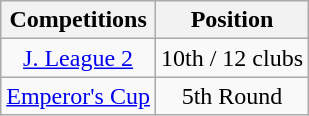<table class="wikitable" style="text-align:center;">
<tr>
<th>Competitions</th>
<th>Position</th>
</tr>
<tr>
<td><a href='#'>J. League 2</a></td>
<td>10th / 12 clubs</td>
</tr>
<tr>
<td><a href='#'>Emperor's Cup</a></td>
<td>5th Round</td>
</tr>
</table>
